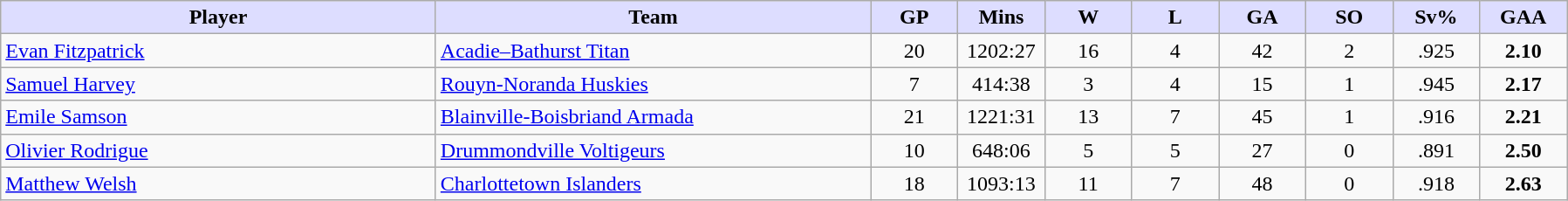<table class="wikitable" style="text-align:center">
<tr>
<th style="background:#ddf; width:25%;">Player</th>
<th style="background:#ddf; width:25%;">Team</th>
<th style="background:#ddf; width:5%;">GP</th>
<th style="background:#ddf; width:5%;">Mins</th>
<th style="background:#ddf; width:5%;">W</th>
<th style="background:#ddf; width:5%;">L</th>
<th style="background:#ddf; width:5%;">GA</th>
<th style="background:#ddf; width:5%;">SO</th>
<th style="background:#ddf; width:5%;">Sv%</th>
<th style="background:#ddf; width:5%;">GAA</th>
</tr>
<tr>
<td align=left><a href='#'>Evan Fitzpatrick</a></td>
<td align=left><a href='#'>Acadie–Bathurst Titan</a></td>
<td>20</td>
<td>1202:27</td>
<td>16</td>
<td>4</td>
<td>42</td>
<td>2</td>
<td>.925</td>
<td><strong>2.10</strong></td>
</tr>
<tr>
<td align=left><a href='#'>Samuel Harvey</a></td>
<td align=left><a href='#'>Rouyn-Noranda Huskies</a></td>
<td>7</td>
<td>414:38</td>
<td>3</td>
<td>4</td>
<td>15</td>
<td>1</td>
<td>.945</td>
<td><strong>2.17</strong></td>
</tr>
<tr>
<td align=left><a href='#'>Emile Samson</a></td>
<td align=left><a href='#'>Blainville-Boisbriand Armada</a></td>
<td>21</td>
<td>1221:31</td>
<td>13</td>
<td>7</td>
<td>45</td>
<td>1</td>
<td>.916</td>
<td><strong>2.21</strong></td>
</tr>
<tr>
<td align=left><a href='#'>Olivier Rodrigue</a></td>
<td align=left><a href='#'>Drummondville Voltigeurs</a></td>
<td>10</td>
<td>648:06</td>
<td>5</td>
<td>5</td>
<td>27</td>
<td>0</td>
<td>.891</td>
<td><strong>2.50</strong></td>
</tr>
<tr>
<td align=left><a href='#'>Matthew Welsh</a></td>
<td align=left><a href='#'>Charlottetown Islanders</a></td>
<td>18</td>
<td>1093:13</td>
<td>11</td>
<td>7</td>
<td>48</td>
<td>0</td>
<td>.918</td>
<td><strong>2.63</strong></td>
</tr>
</table>
